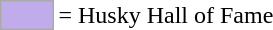<table>
<tr>
<td style="background-color:#C0ACEA; border:1px solid #aaaaaa; width:2em;"></td>
<td>= Husky Hall of Fame</td>
</tr>
</table>
